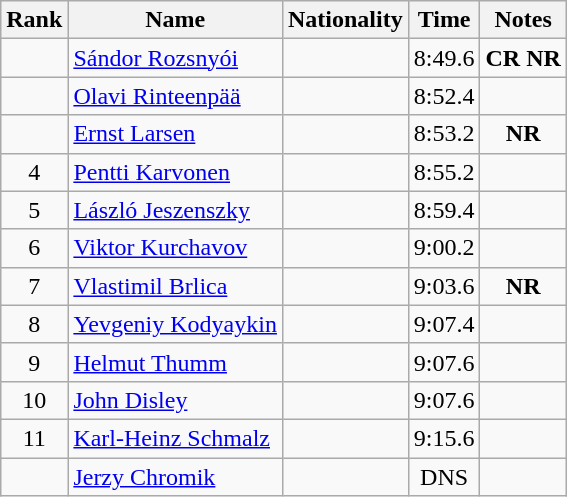<table class="wikitable sortable" style="text-align:center">
<tr>
<th>Rank</th>
<th>Name</th>
<th>Nationality</th>
<th>Time</th>
<th>Notes</th>
</tr>
<tr>
<td></td>
<td align=left><a href='#'>Sándor Rozsnyói</a></td>
<td align=left></td>
<td>8:49.6</td>
<td><strong>CR NR</strong></td>
</tr>
<tr>
<td></td>
<td align=left><a href='#'>Olavi Rinteenpää</a></td>
<td align=left></td>
<td>8:52.4</td>
<td></td>
</tr>
<tr>
<td></td>
<td align=left><a href='#'>Ernst Larsen</a></td>
<td align=left></td>
<td>8:53.2</td>
<td><strong>NR</strong></td>
</tr>
<tr>
<td>4</td>
<td align=left><a href='#'>Pentti Karvonen</a></td>
<td align=left></td>
<td>8:55.2</td>
<td></td>
</tr>
<tr>
<td>5</td>
<td align=left><a href='#'>László Jeszenszky</a></td>
<td align=left></td>
<td>8:59.4</td>
<td></td>
</tr>
<tr>
<td>6</td>
<td align=left><a href='#'>Viktor Kurchavov</a></td>
<td align=left></td>
<td>9:00.2</td>
<td></td>
</tr>
<tr>
<td>7</td>
<td align=left><a href='#'>Vlastimil Brlica</a></td>
<td align=left></td>
<td>9:03.6</td>
<td><strong>NR</strong></td>
</tr>
<tr>
<td>8</td>
<td align=left><a href='#'>Yevgeniy Kodyaykin</a></td>
<td align=left></td>
<td>9:07.4</td>
<td></td>
</tr>
<tr>
<td>9</td>
<td align=left><a href='#'>Helmut Thumm</a></td>
<td align=left></td>
<td>9:07.6</td>
<td></td>
</tr>
<tr>
<td>10</td>
<td align=left><a href='#'>John Disley</a></td>
<td align=left></td>
<td>9:07.6</td>
<td></td>
</tr>
<tr>
<td>11</td>
<td align=left><a href='#'>Karl-Heinz Schmalz</a></td>
<td align=left></td>
<td>9:15.6</td>
<td></td>
</tr>
<tr>
<td></td>
<td align=left><a href='#'>Jerzy Chromik</a></td>
<td align=left></td>
<td>DNS</td>
<td></td>
</tr>
</table>
